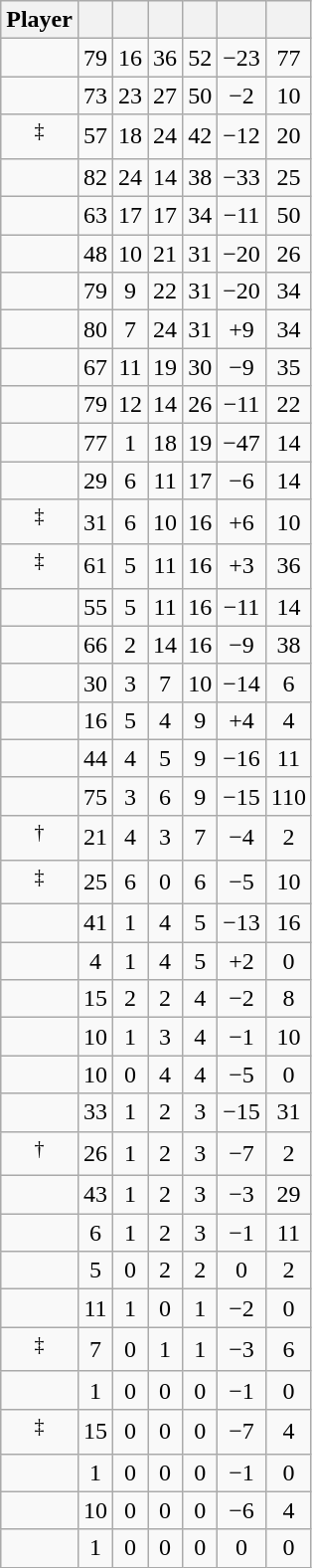<table class="wikitable sortable" style="text-align:center;">
<tr>
<th>Player</th>
<th></th>
<th></th>
<th></th>
<th></th>
<th data-sort-type="number"></th>
<th></th>
</tr>
<tr>
<td></td>
<td>79</td>
<td>16</td>
<td>36</td>
<td>52</td>
<td>−23</td>
<td>77</td>
</tr>
<tr>
<td></td>
<td>73</td>
<td>23</td>
<td>27</td>
<td>50</td>
<td>−2</td>
<td>10</td>
</tr>
<tr>
<td><sup>‡</sup></td>
<td>57</td>
<td>18</td>
<td>24</td>
<td>42</td>
<td>−12</td>
<td>20</td>
</tr>
<tr>
<td></td>
<td>82</td>
<td>24</td>
<td>14</td>
<td>38</td>
<td>−33</td>
<td>25</td>
</tr>
<tr>
<td></td>
<td>63</td>
<td>17</td>
<td>17</td>
<td>34</td>
<td>−11</td>
<td>50</td>
</tr>
<tr>
<td></td>
<td>48</td>
<td>10</td>
<td>21</td>
<td>31</td>
<td>−20</td>
<td>26</td>
</tr>
<tr>
<td></td>
<td>79</td>
<td>9</td>
<td>22</td>
<td>31</td>
<td>−20</td>
<td>34</td>
</tr>
<tr>
<td></td>
<td>80</td>
<td>7</td>
<td>24</td>
<td>31</td>
<td>+9</td>
<td>34</td>
</tr>
<tr>
<td></td>
<td>67</td>
<td>11</td>
<td>19</td>
<td>30</td>
<td>−9</td>
<td>35</td>
</tr>
<tr>
<td></td>
<td>79</td>
<td>12</td>
<td>14</td>
<td>26</td>
<td>−11</td>
<td>22</td>
</tr>
<tr>
<td></td>
<td>77</td>
<td>1</td>
<td>18</td>
<td>19</td>
<td>−47</td>
<td>14</td>
</tr>
<tr>
<td></td>
<td>29</td>
<td>6</td>
<td>11</td>
<td>17</td>
<td>−6</td>
<td>14</td>
</tr>
<tr>
<td><sup>‡</sup></td>
<td>31</td>
<td>6</td>
<td>10</td>
<td>16</td>
<td>+6</td>
<td>10</td>
</tr>
<tr>
<td><sup>‡</sup></td>
<td>61</td>
<td>5</td>
<td>11</td>
<td>16</td>
<td>+3</td>
<td>36</td>
</tr>
<tr>
<td></td>
<td>55</td>
<td>5</td>
<td>11</td>
<td>16</td>
<td>−11</td>
<td>14</td>
</tr>
<tr>
<td></td>
<td>66</td>
<td>2</td>
<td>14</td>
<td>16</td>
<td>−9</td>
<td>38</td>
</tr>
<tr>
<td></td>
<td>30</td>
<td>3</td>
<td>7</td>
<td>10</td>
<td>−14</td>
<td>6</td>
</tr>
<tr>
<td></td>
<td>16</td>
<td>5</td>
<td>4</td>
<td>9</td>
<td>+4</td>
<td>4</td>
</tr>
<tr>
<td></td>
<td>44</td>
<td>4</td>
<td>5</td>
<td>9</td>
<td>−16</td>
<td>11</td>
</tr>
<tr>
<td></td>
<td>75</td>
<td>3</td>
<td>6</td>
<td>9</td>
<td>−15</td>
<td>110</td>
</tr>
<tr>
<td><sup>†</sup></td>
<td>21</td>
<td>4</td>
<td>3</td>
<td>7</td>
<td>−4</td>
<td>2</td>
</tr>
<tr>
<td><sup>‡</sup></td>
<td>25</td>
<td>6</td>
<td>0</td>
<td>6</td>
<td>−5</td>
<td>10</td>
</tr>
<tr>
<td></td>
<td>41</td>
<td>1</td>
<td>4</td>
<td>5</td>
<td>−13</td>
<td>16</td>
</tr>
<tr>
<td></td>
<td>4</td>
<td>1</td>
<td>4</td>
<td>5</td>
<td>+2</td>
<td>0</td>
</tr>
<tr>
<td></td>
<td>15</td>
<td>2</td>
<td>2</td>
<td>4</td>
<td>−2</td>
<td>8</td>
</tr>
<tr>
<td></td>
<td>10</td>
<td>1</td>
<td>3</td>
<td>4</td>
<td>−1</td>
<td>10</td>
</tr>
<tr>
<td></td>
<td>10</td>
<td>0</td>
<td>4</td>
<td>4</td>
<td>−5</td>
<td>0</td>
</tr>
<tr>
<td></td>
<td>33</td>
<td>1</td>
<td>2</td>
<td>3</td>
<td>−15</td>
<td>31</td>
</tr>
<tr>
<td><sup>†</sup></td>
<td>26</td>
<td>1</td>
<td>2</td>
<td>3</td>
<td>−7</td>
<td>2</td>
</tr>
<tr>
<td></td>
<td>43</td>
<td>1</td>
<td>2</td>
<td>3</td>
<td>−3</td>
<td>29</td>
</tr>
<tr>
<td></td>
<td>6</td>
<td>1</td>
<td>2</td>
<td>3</td>
<td>−1</td>
<td>11</td>
</tr>
<tr>
<td></td>
<td>5</td>
<td>0</td>
<td>2</td>
<td>2</td>
<td>0</td>
<td>2</td>
</tr>
<tr>
<td></td>
<td>11</td>
<td>1</td>
<td>0</td>
<td>1</td>
<td>−2</td>
<td>0</td>
</tr>
<tr>
<td><sup>‡</sup></td>
<td>7</td>
<td>0</td>
<td>1</td>
<td>1</td>
<td>−3</td>
<td>6</td>
</tr>
<tr>
<td></td>
<td>1</td>
<td>0</td>
<td>0</td>
<td>0</td>
<td>−1</td>
<td>0</td>
</tr>
<tr>
<td><sup>‡</sup></td>
<td>15</td>
<td>0</td>
<td>0</td>
<td>0</td>
<td>−7</td>
<td>4</td>
</tr>
<tr>
<td></td>
<td>1</td>
<td>0</td>
<td>0</td>
<td>0</td>
<td>−1</td>
<td>0</td>
</tr>
<tr>
<td></td>
<td>10</td>
<td>0</td>
<td>0</td>
<td>0</td>
<td>−6</td>
<td>4</td>
</tr>
<tr>
<td></td>
<td>1</td>
<td>0</td>
<td>0</td>
<td>0</td>
<td>0</td>
<td>0</td>
</tr>
</table>
